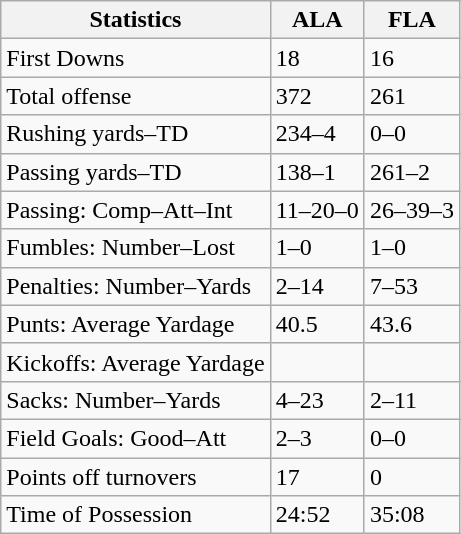<table class="wikitable">
<tr>
<th>Statistics</th>
<th>ALA</th>
<th>FLA</th>
</tr>
<tr>
<td>First Downs</td>
<td>18</td>
<td>16</td>
</tr>
<tr>
<td>Total offense</td>
<td>372</td>
<td>261</td>
</tr>
<tr>
<td>Rushing yards–TD</td>
<td>234–4</td>
<td>0–0</td>
</tr>
<tr>
<td>Passing yards–TD</td>
<td>138–1</td>
<td>261–2</td>
</tr>
<tr>
<td>Passing: Comp–Att–Int</td>
<td>11–20–0</td>
<td>26–39–3</td>
</tr>
<tr>
<td>Fumbles: Number–Lost</td>
<td>1–0</td>
<td>1–0</td>
</tr>
<tr>
<td>Penalties: Number–Yards</td>
<td>2–14</td>
<td>7–53</td>
</tr>
<tr>
<td>Punts: Average Yardage</td>
<td>40.5</td>
<td>43.6</td>
</tr>
<tr>
<td>Kickoffs: Average Yardage</td>
<td></td>
<td></td>
</tr>
<tr>
<td>Sacks: Number–Yards</td>
<td>4–23</td>
<td>2–11</td>
</tr>
<tr>
<td>Field Goals: Good–Att</td>
<td>2–3</td>
<td>0–0</td>
</tr>
<tr>
<td>Points off turnovers</td>
<td>17</td>
<td>0</td>
</tr>
<tr>
<td>Time of Possession</td>
<td>24:52</td>
<td>35:08</td>
</tr>
</table>
